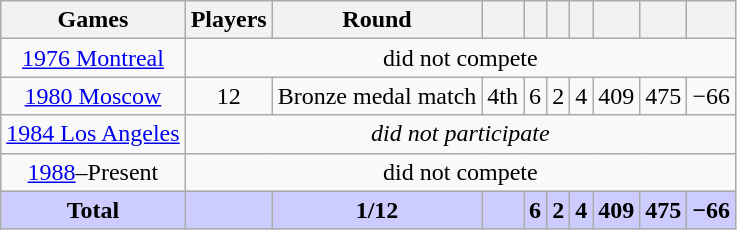<table class="wikitable sortable collapsible collapsed">
<tr>
<th>Games</th>
<th>Players</th>
<th>Round</th>
<th></th>
<th></th>
<th></th>
<th></th>
<th></th>
<th></th>
<th></th>
</tr>
<tr align=center>
<td><a href='#'>1976 Montreal</a></td>
<td colspan=9>did not compete</td>
</tr>
<tr align=center>
<td><a href='#'>1980 Moscow</a></td>
<td>12</td>
<td>Bronze medal match</td>
<td>4th</td>
<td>6</td>
<td>2</td>
<td>4</td>
<td>409</td>
<td>475</td>
<td>−66</td>
</tr>
<tr align=center>
<td><a href='#'>1984 Los Angeles</a></td>
<td colspan=9><em>did not participate</em></td>
</tr>
<tr align=center>
<td><a href='#'>1988</a>–Present</td>
<td colspan=9>did not compete</td>
</tr>
<tr style="text-align:center; background-color:#ccf;">
<td><strong>Total</strong></td>
<td></td>
<td><strong>1/12</strong></td>
<td></td>
<td><strong>6</strong></td>
<td><strong>2</strong></td>
<td><strong>4</strong></td>
<td><strong>409</strong></td>
<td><strong>475</strong></td>
<td><strong>−66</strong></td>
</tr>
</table>
